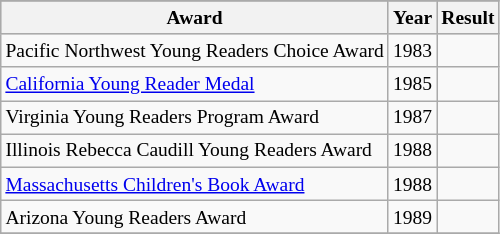<table class="wikitable sortable" style="font-size:small">
<tr style="background:#ccc; text-align:center;">
</tr>
<tr style="background:#ccc; text-align:center;">
<th>Award</th>
<th>Year</th>
<th>Result</th>
</tr>
<tr>
<td>Pacific Northwest Young Readers Choice Award</td>
<td>1983</td>
<td></td>
</tr>
<tr>
<td><a href='#'>California Young Reader Medal</a></td>
<td>1985</td>
<td></td>
</tr>
<tr>
<td>Virginia Young Readers Program Award</td>
<td>1987</td>
<td></td>
</tr>
<tr>
<td>Illinois Rebecca Caudill Young Readers Award</td>
<td>1988</td>
<td></td>
</tr>
<tr>
<td><a href='#'>Massachusetts Children's Book Award</a></td>
<td>1988</td>
<td></td>
</tr>
<tr>
<td>Arizona Young Readers Award</td>
<td>1989</td>
<td></td>
</tr>
<tr>
</tr>
</table>
